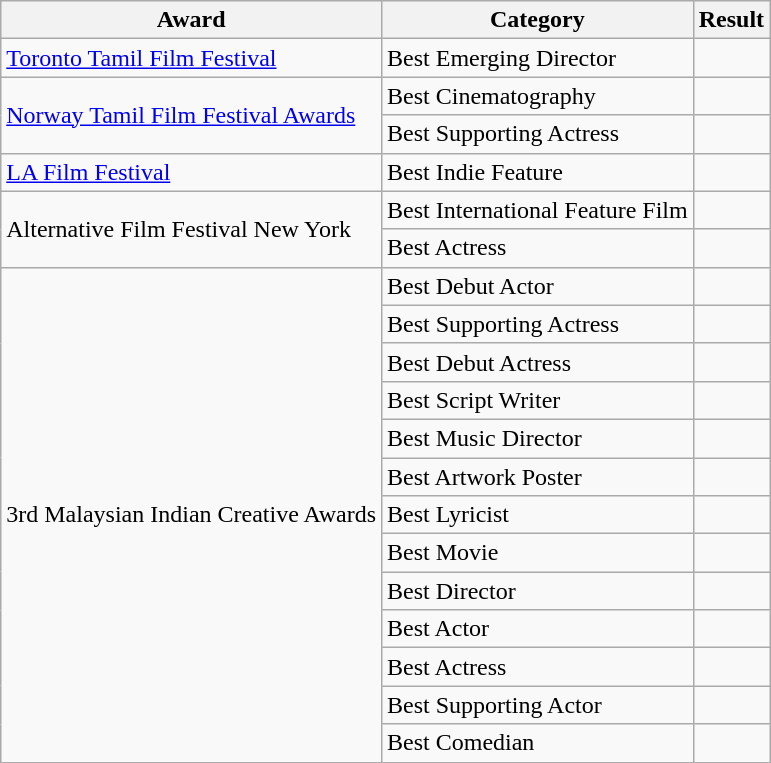<table class="wikitable">
<tr>
<th>Award</th>
<th>Category</th>
<th>Result</th>
</tr>
<tr>
<td rowspan=1><a href='#'>Toronto Tamil Film Festival</a></td>
<td>Best Emerging Director</td>
<td></td>
</tr>
<tr>
<td rowspan=2><a href='#'>Norway Tamil Film Festival Awards</a></td>
<td>Best Cinematography</td>
<td></td>
</tr>
<tr>
<td>Best Supporting Actress</td>
<td></td>
</tr>
<tr>
<td rowspan=1><a href='#'>LA Film Festival</a></td>
<td>Best Indie Feature</td>
<td></td>
</tr>
<tr>
<td rowspan=2>Alternative Film Festival New York</td>
<td>Best International Feature Film</td>
<td></td>
</tr>
<tr>
<td>Best Actress</td>
<td></td>
</tr>
<tr>
<td rowspan="13">3rd Malaysian Indian Creative Awards</td>
<td>Best Debut Actor</td>
<td></td>
</tr>
<tr>
<td>Best Supporting Actress</td>
<td></td>
</tr>
<tr>
<td>Best Debut Actress</td>
<td></td>
</tr>
<tr>
<td>Best Script Writer</td>
<td></td>
</tr>
<tr>
<td>Best Music Director</td>
<td></td>
</tr>
<tr>
<td>Best Artwork Poster</td>
<td></td>
</tr>
<tr>
<td>Best Lyricist</td>
<td></td>
</tr>
<tr>
<td>Best Movie</td>
<td></td>
</tr>
<tr>
<td>Best Director</td>
<td></td>
</tr>
<tr>
<td>Best Actor</td>
<td></td>
</tr>
<tr>
<td>Best Actress</td>
<td></td>
</tr>
<tr>
<td>Best Supporting Actor</td>
<td></td>
</tr>
<tr>
<td>Best Comedian</td>
<td></td>
</tr>
</table>
